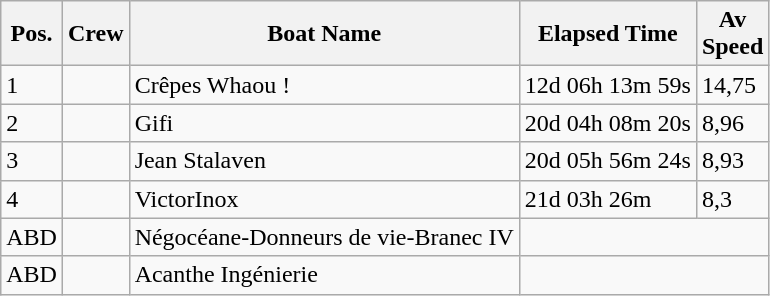<table class="wikitable sortable">
<tr>
<th>Pos.</th>
<th>Crew</th>
<th>Boat Name</th>
<th>Elapsed Time</th>
<th>Av<br>Speed</th>
</tr>
<tr>
<td>1</td>
<td> <br> </td>
<td>Crêpes Whaou !</td>
<td>12d 06h 13m 59s</td>
<td>14,75</td>
</tr>
<tr>
<td>2</td>
<td> <br> </td>
<td>Gifi</td>
<td>20d 04h 08m 20s</td>
<td>8,96</td>
</tr>
<tr>
<td>3</td>
<td> <br> </td>
<td>Jean Stalaven</td>
<td>20d 05h 56m 24s</td>
<td>8,93</td>
</tr>
<tr>
<td>4</td>
<td> <br> </td>
<td>VictorInox</td>
<td>21d 03h 26m</td>
<td>8,3</td>
</tr>
<tr>
<td>ABD</td>
<td> <br> </td>
<td>Négocéane-Donneurs de vie-Branec IV</td>
<td colspan="2"></td>
</tr>
<tr>
<td>ABD</td>
<td> <br> </td>
<td>Acanthe Ingénierie</td>
<td colspan="2"></td>
</tr>
</table>
